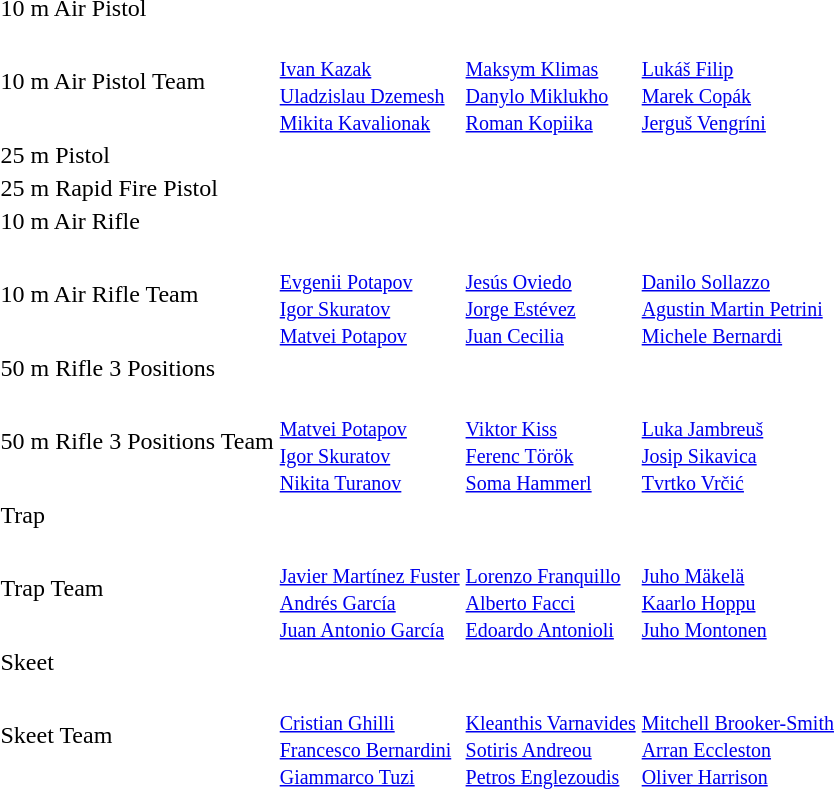<table>
<tr>
<td>10 m Air Pistol</td>
<td></td>
<td></td>
<td></td>
</tr>
<tr>
<td>10 m Air Pistol Team</td>
<td><br><small><a href='#'>Ivan Kazak</a><br><a href='#'>Uladzislau Dzemesh</a><br><a href='#'>Mikita Kavalionak</a></small></td>
<td><br><small><a href='#'>Maksym Klimas</a><br><a href='#'>Danylo Miklukho</a><br><a href='#'>Roman Kopiika</a></small></td>
<td><br><small><a href='#'>Lukáš Filip</a><br><a href='#'>Marek Copák</a><br><a href='#'>Jerguš Vengríni</a></small></td>
</tr>
<tr>
<td>25 m Pistol</td>
<td></td>
<td></td>
<td></td>
</tr>
<tr>
<td>25 m Rapid Fire Pistol</td>
<td></td>
<td></td>
<td></td>
</tr>
<tr>
<td>10 m Air Rifle</td>
<td></td>
<td></td>
<td></td>
</tr>
<tr>
<td>10 m Air Rifle Team</td>
<td><br><small><a href='#'>Evgenii Potapov</a><br><a href='#'>Igor Skuratov</a><br><a href='#'>Matvei Potapov</a></small></td>
<td><br><small><a href='#'>Jesús Oviedo</a><br><a href='#'>Jorge Estévez</a><br><a href='#'>Juan Cecilia</a></small></td>
<td><br><small><a href='#'>Danilo Sollazzo</a><br><a href='#'>Agustin Martin Petrini</a><br><a href='#'>Michele Bernardi</a></small></td>
</tr>
<tr>
<td>50 m Rifle 3 Positions</td>
<td></td>
<td></td>
<td></td>
</tr>
<tr>
<td>50 m Rifle 3 Positions Team</td>
<td><br><small><a href='#'>Matvei Potapov</a><br><a href='#'>Igor Skuratov</a><br><a href='#'>Nikita Turanov</a></small></td>
<td><br><small><a href='#'>Viktor Kiss</a><br><a href='#'>Ferenc Török</a><br><a href='#'>Soma Hammerl</a></small></td>
<td><br><small><a href='#'>Luka Jambreuš</a><br><a href='#'>Josip Sikavica</a><br><a href='#'>Tvrtko Vrčić</a></small></td>
</tr>
<tr>
<td>Trap</td>
<td></td>
<td></td>
<td></td>
</tr>
<tr>
<td>Trap Team</td>
<td><br><small><a href='#'>Javier Martínez Fuster</a><br><a href='#'>Andrés García</a><br><a href='#'>Juan Antonio García</a></small></td>
<td><br><small><a href='#'>Lorenzo Franquillo</a><br><a href='#'>Alberto Facci</a><br><a href='#'>Edoardo Antonioli</a></small></td>
<td><br><small><a href='#'>Juho Mäkelä</a><br><a href='#'>Kaarlo Hoppu</a><br><a href='#'>Juho Montonen</a></small></td>
</tr>
<tr>
<td>Skeet</td>
<td></td>
<td></td>
<td></td>
</tr>
<tr>
<td>Skeet Team</td>
<td><br><small><a href='#'>Cristian Ghilli</a><br><a href='#'>Francesco Bernardini</a><br><a href='#'>Giammarco Tuzi</a></small></td>
<td><br><small><a href='#'>Kleanthis Varnavides</a><br><a href='#'>Sotiris Andreou</a><br><a href='#'>Petros Englezoudis</a></small></td>
<td><br><small><a href='#'>Mitchell Brooker-Smith</a><br><a href='#'>Arran Eccleston</a><br><a href='#'>Oliver Harrison</a></small></td>
</tr>
</table>
